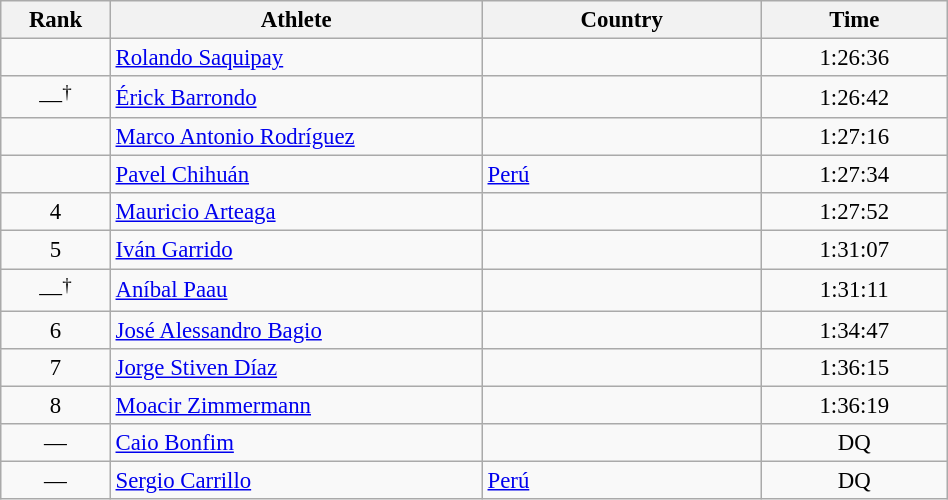<table class="wikitable sortable" style=" text-align:center; font-size:95%;" width="50%">
<tr>
<th width=5%>Rank</th>
<th width=20%>Athlete</th>
<th width=15%>Country</th>
<th width=10%>Time</th>
</tr>
<tr>
<td align=center></td>
<td align=left><a href='#'>Rolando Saquipay</a></td>
<td align=left></td>
<td>1:26:36</td>
</tr>
<tr>
<td align=center>—<sup>†</sup></td>
<td align=left><a href='#'>Érick Barrondo</a></td>
<td align=left></td>
<td>1:26:42</td>
</tr>
<tr>
<td align=center></td>
<td align=left><a href='#'>Marco Antonio Rodríguez</a></td>
<td align=left></td>
<td>1:27:16</td>
</tr>
<tr>
<td align=center></td>
<td align=left><a href='#'>Pavel Chihuán</a></td>
<td align=left> <a href='#'>Perú</a></td>
<td>1:27:34</td>
</tr>
<tr>
<td align=center>4</td>
<td align=left><a href='#'>Mauricio Arteaga</a></td>
<td align=left></td>
<td>1:27:52</td>
</tr>
<tr>
<td align=center>5</td>
<td align=left><a href='#'>Iván Garrido</a></td>
<td align=left></td>
<td>1:31:07</td>
</tr>
<tr>
<td align=center>—<sup>†</sup></td>
<td align=left><a href='#'>Aníbal Paau</a></td>
<td align=left></td>
<td>1:31:11</td>
</tr>
<tr>
<td align=center>6</td>
<td align=left><a href='#'>José Alessandro Bagio</a></td>
<td align=left></td>
<td>1:34:47</td>
</tr>
<tr>
<td align=center>7</td>
<td align=left><a href='#'>Jorge Stiven Díaz</a></td>
<td align=left></td>
<td>1:36:15</td>
</tr>
<tr>
<td align=center>8</td>
<td align=left><a href='#'>Moacir Zimmermann</a></td>
<td align=left></td>
<td>1:36:19</td>
</tr>
<tr>
<td align=center>—</td>
<td align=left><a href='#'>Caio Bonfim</a></td>
<td align=left></td>
<td>DQ</td>
</tr>
<tr>
<td align=center>—</td>
<td align=left><a href='#'>Sergio Carrillo</a></td>
<td align=left> <a href='#'>Perú</a></td>
<td>DQ</td>
</tr>
</table>
